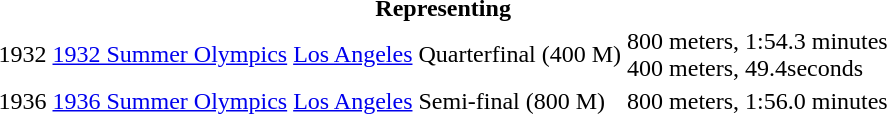<table>
<tr>
<th colspan="6">Representing </th>
</tr>
<tr>
<td>1932</td>
<td><a href='#'>1932 Summer Olympics</a></td>
<td><a href='#'>Los Angeles</a></td>
<td>Quarterfinal (400 M)</td>
<td>800 meters, 1:54.3 minutes<br>400 meters, 49.4seconds</td>
</tr>
<tr>
<td>1936</td>
<td><a href='#'>1936 Summer Olympics</a></td>
<td><a href='#'>Los Angeles</a></td>
<td>Semi-final (800 M)</td>
<td>800 meters, 1:56.0 minutes</td>
</tr>
<tr>
</tr>
</table>
